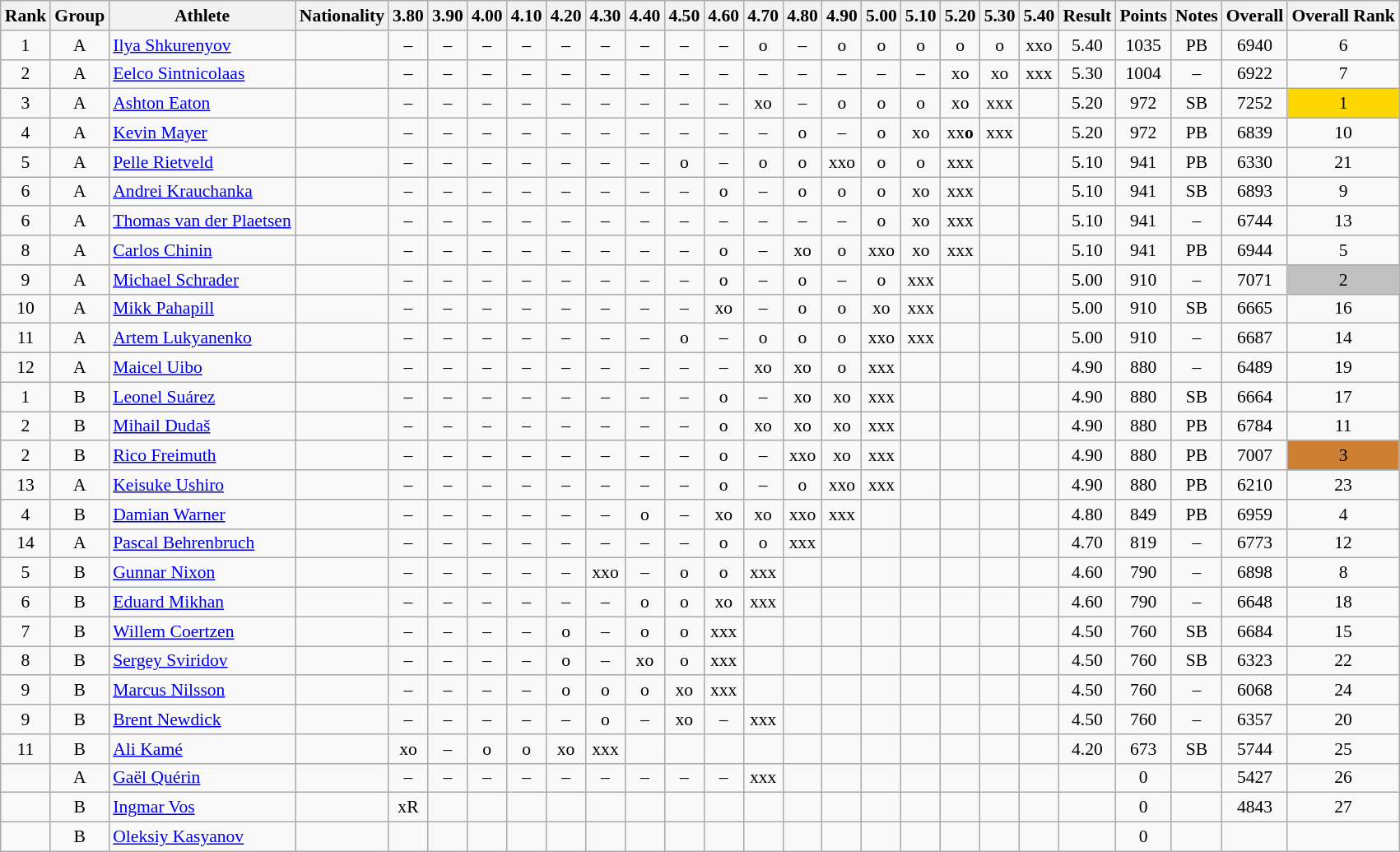<table class="wikitable sortable" style="text-align:center;font-size:90%">
<tr>
<th>Rank</th>
<th>Group</th>
<th>Athlete</th>
<th>Nationality</th>
<th>3.80</th>
<th>3.90</th>
<th>4.00</th>
<th>4.10</th>
<th>4.20</th>
<th>4.30</th>
<th>4.40</th>
<th>4.50</th>
<th>4.60</th>
<th>4.70</th>
<th>4.80</th>
<th>4.90</th>
<th>5.00</th>
<th>5.10</th>
<th>5.20</th>
<th>5.30</th>
<th>5.40</th>
<th>Result</th>
<th>Points</th>
<th>Notes</th>
<th>Overall</th>
<th>Overall Rank</th>
</tr>
<tr>
<td>1</td>
<td>A</td>
<td align=left><a href='#'>Ilya Shkurenyov</a></td>
<td align=left></td>
<td>–</td>
<td>–</td>
<td>–</td>
<td>–</td>
<td>–</td>
<td>–</td>
<td>–</td>
<td>–</td>
<td>–</td>
<td>o</td>
<td>–</td>
<td>o</td>
<td>o</td>
<td>o</td>
<td>o</td>
<td>o</td>
<td>xxo</td>
<td>5.40</td>
<td>1035</td>
<td>PB</td>
<td>6940</td>
<td>6</td>
</tr>
<tr>
<td>2</td>
<td>A</td>
<td align=left><a href='#'>Eelco Sintnicolaas</a></td>
<td align=left></td>
<td>–</td>
<td>–</td>
<td>–</td>
<td>–</td>
<td>–</td>
<td>–</td>
<td>–</td>
<td>–</td>
<td>–</td>
<td>–</td>
<td>–</td>
<td>–</td>
<td>–</td>
<td>–</td>
<td>xo</td>
<td>xo</td>
<td>xxx</td>
<td>5.30</td>
<td>1004</td>
<td>–</td>
<td>6922</td>
<td>7</td>
</tr>
<tr>
<td>3</td>
<td>A</td>
<td align=left><a href='#'>Ashton Eaton</a></td>
<td align=left></td>
<td>–</td>
<td>–</td>
<td>–</td>
<td>–</td>
<td>–</td>
<td>–</td>
<td>–</td>
<td>–</td>
<td>–</td>
<td>xo</td>
<td>–</td>
<td>o</td>
<td>o</td>
<td>o</td>
<td>xo</td>
<td>xxx</td>
<td></td>
<td>5.20</td>
<td>972</td>
<td>SB</td>
<td>7252</td>
<td style="background-color:#ffd700">1</td>
</tr>
<tr>
<td>4</td>
<td>A</td>
<td align="left"><a href='#'>Kevin Mayer</a></td>
<td align="left"></td>
<td>–</td>
<td>–</td>
<td>–</td>
<td>–</td>
<td>–</td>
<td>–</td>
<td>–</td>
<td>–</td>
<td>–</td>
<td>–</td>
<td>o</td>
<td>–</td>
<td>o</td>
<td>xo</td>
<td>xx<strong>o</strong></td>
<td>xxx</td>
<td></td>
<td>5.20</td>
<td>972</td>
<td>PB</td>
<td>6839</td>
<td>10</td>
</tr>
<tr>
<td>5</td>
<td>A</td>
<td align=left><a href='#'>Pelle Rietveld</a></td>
<td align=left></td>
<td>–</td>
<td>–</td>
<td>–</td>
<td>–</td>
<td>–</td>
<td>–</td>
<td>–</td>
<td>o</td>
<td>–</td>
<td>o</td>
<td>o</td>
<td>xxo</td>
<td>o</td>
<td>o</td>
<td>xxx</td>
<td></td>
<td></td>
<td>5.10</td>
<td>941</td>
<td>PB</td>
<td>6330</td>
<td>21</td>
</tr>
<tr>
<td>6</td>
<td>A</td>
<td align=left><a href='#'>Andrei Krauchanka</a></td>
<td align=left></td>
<td>–</td>
<td>–</td>
<td>–</td>
<td>–</td>
<td>–</td>
<td>–</td>
<td>–</td>
<td>–</td>
<td>o</td>
<td>–</td>
<td>o</td>
<td>o</td>
<td>o</td>
<td>xo</td>
<td>xxx</td>
<td></td>
<td></td>
<td>5.10</td>
<td>941</td>
<td>SB</td>
<td>6893</td>
<td>9</td>
</tr>
<tr>
<td>6</td>
<td>A</td>
<td align=left><a href='#'>Thomas van der Plaetsen</a></td>
<td align=left></td>
<td>–</td>
<td>–</td>
<td>–</td>
<td>–</td>
<td>–</td>
<td>–</td>
<td>–</td>
<td>–</td>
<td>–</td>
<td>–</td>
<td>–</td>
<td>–</td>
<td>o</td>
<td>xo</td>
<td>xxx</td>
<td></td>
<td></td>
<td>5.10</td>
<td>941</td>
<td>–</td>
<td>6744</td>
<td>13</td>
</tr>
<tr>
<td>8</td>
<td>A</td>
<td align="left"><a href='#'>Carlos Chinin</a></td>
<td align="left"></td>
<td>–</td>
<td>–</td>
<td>–</td>
<td>–</td>
<td>–</td>
<td>–</td>
<td>–</td>
<td>–</td>
<td>o</td>
<td>–</td>
<td>xo</td>
<td>o</td>
<td>xxo</td>
<td>xo</td>
<td>xxx</td>
<td></td>
<td></td>
<td>5.10</td>
<td>941</td>
<td>PB</td>
<td>6944</td>
<td>5</td>
</tr>
<tr>
<td>9</td>
<td>A</td>
<td align="left"><a href='#'>Michael Schrader</a></td>
<td align="left"></td>
<td>–</td>
<td>–</td>
<td>–</td>
<td>–</td>
<td>–</td>
<td>–</td>
<td>–</td>
<td>–</td>
<td>o</td>
<td>–</td>
<td>o</td>
<td>–</td>
<td>o</td>
<td>xxx</td>
<td></td>
<td></td>
<td></td>
<td>5.00</td>
<td>910</td>
<td>–</td>
<td>7071</td>
<td style="background-color:#c0c0c0">2</td>
</tr>
<tr>
<td>10</td>
<td>A</td>
<td align="left"><a href='#'>Mikk Pahapill</a></td>
<td align="left"></td>
<td>–</td>
<td>–</td>
<td>–</td>
<td>–</td>
<td>–</td>
<td>–</td>
<td>–</td>
<td>–</td>
<td>xo</td>
<td>–</td>
<td>o</td>
<td>o</td>
<td>xo</td>
<td>xxx</td>
<td></td>
<td></td>
<td></td>
<td>5.00</td>
<td>910</td>
<td>SB</td>
<td>6665</td>
<td>16</td>
</tr>
<tr>
<td>11</td>
<td>A</td>
<td align=left><a href='#'>Artem Lukyanenko</a></td>
<td align=left></td>
<td>–</td>
<td>–</td>
<td>–</td>
<td>–</td>
<td>–</td>
<td>–</td>
<td>–</td>
<td>o</td>
<td>–</td>
<td>o</td>
<td>o</td>
<td>o</td>
<td>xxo</td>
<td>xxx</td>
<td></td>
<td></td>
<td></td>
<td>5.00</td>
<td>910</td>
<td>–</td>
<td>6687</td>
<td>14</td>
</tr>
<tr>
<td>12</td>
<td>A</td>
<td align="left"><a href='#'>Maicel Uibo</a></td>
<td align="left"></td>
<td>–</td>
<td>–</td>
<td>–</td>
<td>–</td>
<td>–</td>
<td>–</td>
<td>–</td>
<td>–</td>
<td>–</td>
<td>xo</td>
<td>xo</td>
<td>o</td>
<td>xxx</td>
<td></td>
<td></td>
<td></td>
<td></td>
<td>4.90</td>
<td>880</td>
<td>–</td>
<td>6489</td>
<td>19</td>
</tr>
<tr>
<td>1</td>
<td>B</td>
<td align=left><a href='#'>Leonel Suárez</a></td>
<td align=left></td>
<td>–</td>
<td>–</td>
<td>–</td>
<td>–</td>
<td>–</td>
<td>–</td>
<td>–</td>
<td>–</td>
<td>o</td>
<td>–</td>
<td>xo</td>
<td>xo</td>
<td>xxx</td>
<td></td>
<td></td>
<td></td>
<td></td>
<td>4.90</td>
<td>880</td>
<td>SB</td>
<td>6664</td>
<td>17</td>
</tr>
<tr>
<td>2</td>
<td>B</td>
<td align="left"><a href='#'>Mihail Dudaš</a></td>
<td align="left"></td>
<td>–</td>
<td>–</td>
<td>–</td>
<td>–</td>
<td>–</td>
<td>–</td>
<td>–</td>
<td>–</td>
<td>o</td>
<td>xo</td>
<td>xo</td>
<td>xo</td>
<td>xxx</td>
<td></td>
<td></td>
<td></td>
<td></td>
<td>4.90</td>
<td>880</td>
<td>PB</td>
<td>6784</td>
<td>11</td>
</tr>
<tr>
<td>2</td>
<td>B</td>
<td align="left"><a href='#'>Rico Freimuth</a></td>
<td align="left"></td>
<td>–</td>
<td>–</td>
<td>–</td>
<td>–</td>
<td>–</td>
<td>–</td>
<td>–</td>
<td>–</td>
<td>o</td>
<td>–</td>
<td>xxo</td>
<td>xo</td>
<td>xxx</td>
<td></td>
<td></td>
<td></td>
<td></td>
<td>4.90</td>
<td>880</td>
<td>PB</td>
<td>7007</td>
<td style="background-color:#cd7f32">3</td>
</tr>
<tr>
<td>13</td>
<td>A</td>
<td align="left"><a href='#'>Keisuke Ushiro</a></td>
<td align="left"></td>
<td>–</td>
<td>–</td>
<td>–</td>
<td>–</td>
<td>–</td>
<td>–</td>
<td>–</td>
<td>–</td>
<td>o</td>
<td>–</td>
<td>o</td>
<td>xxo</td>
<td>xxx</td>
<td></td>
<td></td>
<td></td>
<td></td>
<td>4.90</td>
<td>880</td>
<td>PB</td>
<td>6210</td>
<td>23</td>
</tr>
<tr>
<td>4</td>
<td>B</td>
<td align=left><a href='#'>Damian Warner</a></td>
<td align=left></td>
<td>–</td>
<td>–</td>
<td>–</td>
<td>–</td>
<td>–</td>
<td>–</td>
<td>o</td>
<td>–</td>
<td>xo</td>
<td>xo</td>
<td>xxo</td>
<td>xxx</td>
<td></td>
<td></td>
<td></td>
<td></td>
<td></td>
<td>4.80</td>
<td>849</td>
<td>PB</td>
<td>6959</td>
<td>4</td>
</tr>
<tr>
<td>14</td>
<td>A</td>
<td align="left"><a href='#'>Pascal Behrenbruch</a></td>
<td align="left"></td>
<td>–</td>
<td>–</td>
<td>–</td>
<td>–</td>
<td>–</td>
<td>–</td>
<td>–</td>
<td>–</td>
<td>o</td>
<td>o</td>
<td>xxx</td>
<td></td>
<td></td>
<td></td>
<td></td>
<td></td>
<td></td>
<td>4.70</td>
<td>819</td>
<td>–</td>
<td>6773</td>
<td>12</td>
</tr>
<tr>
<td>5</td>
<td>B</td>
<td align="left"><a href='#'>Gunnar Nixon</a></td>
<td align="left"></td>
<td>–</td>
<td>–</td>
<td>–</td>
<td>–</td>
<td>–</td>
<td>xxo</td>
<td>–</td>
<td>o</td>
<td>o</td>
<td>xxx</td>
<td></td>
<td></td>
<td></td>
<td></td>
<td></td>
<td></td>
<td></td>
<td>4.60</td>
<td>790</td>
<td>–</td>
<td>6898</td>
<td>8</td>
</tr>
<tr>
<td>6</td>
<td>B</td>
<td align="left"><a href='#'>Eduard Mikhan</a></td>
<td align="left"></td>
<td>–</td>
<td>–</td>
<td>–</td>
<td>–</td>
<td>–</td>
<td>–</td>
<td>o</td>
<td>o</td>
<td>xo</td>
<td>xxx</td>
<td></td>
<td></td>
<td></td>
<td></td>
<td></td>
<td></td>
<td></td>
<td>4.60</td>
<td>790</td>
<td>–</td>
<td>6648</td>
<td>18</td>
</tr>
<tr>
<td>7</td>
<td>B</td>
<td align="left"><a href='#'>Willem Coertzen</a></td>
<td align="left"></td>
<td>–</td>
<td>–</td>
<td>–</td>
<td>–</td>
<td>o</td>
<td>–</td>
<td>o</td>
<td>o</td>
<td>xxx</td>
<td></td>
<td></td>
<td></td>
<td></td>
<td></td>
<td></td>
<td></td>
<td></td>
<td>4.50</td>
<td>760</td>
<td>SB</td>
<td>6684</td>
<td>15</td>
</tr>
<tr>
<td>8</td>
<td>B</td>
<td align="left"><a href='#'>Sergey Sviridov</a></td>
<td align="left"></td>
<td>–</td>
<td>–</td>
<td>–</td>
<td>–</td>
<td>o</td>
<td>–</td>
<td>xo</td>
<td>o</td>
<td>xxx</td>
<td></td>
<td></td>
<td></td>
<td></td>
<td></td>
<td></td>
<td></td>
<td></td>
<td>4.50</td>
<td>760</td>
<td>SB</td>
<td>6323</td>
<td>22</td>
</tr>
<tr>
<td>9</td>
<td>B</td>
<td align="left"><a href='#'>Marcus Nilsson</a></td>
<td align="left"></td>
<td>–</td>
<td>–</td>
<td>–</td>
<td>–</td>
<td>o</td>
<td>o</td>
<td>o</td>
<td>xo</td>
<td>xxx</td>
<td></td>
<td></td>
<td></td>
<td></td>
<td></td>
<td></td>
<td></td>
<td></td>
<td>4.50</td>
<td>760</td>
<td>–</td>
<td>6068</td>
<td>24</td>
</tr>
<tr>
<td>9</td>
<td>B</td>
<td align=left><a href='#'>Brent Newdick</a></td>
<td align=left></td>
<td>–</td>
<td>–</td>
<td>–</td>
<td>–</td>
<td>–</td>
<td>o</td>
<td>–</td>
<td>xo</td>
<td>–</td>
<td>xxx</td>
<td></td>
<td></td>
<td></td>
<td></td>
<td></td>
<td></td>
<td></td>
<td>4.50</td>
<td>760</td>
<td>–</td>
<td>6357</td>
<td>20</td>
</tr>
<tr>
<td>11</td>
<td>B</td>
<td align="left"><a href='#'>Ali Kamé</a></td>
<td align="left"></td>
<td>xo</td>
<td>–</td>
<td>o</td>
<td>o</td>
<td>xo</td>
<td>xxx</td>
<td></td>
<td></td>
<td></td>
<td></td>
<td></td>
<td></td>
<td></td>
<td></td>
<td></td>
<td></td>
<td></td>
<td>4.20</td>
<td>673</td>
<td>SB</td>
<td>5744</td>
<td>25</td>
</tr>
<tr>
<td></td>
<td>A</td>
<td align=left><a href='#'>Gaël Quérin</a></td>
<td align=left></td>
<td>–</td>
<td>–</td>
<td>–</td>
<td>–</td>
<td>–</td>
<td>–</td>
<td>–</td>
<td>–</td>
<td>–</td>
<td>xxx</td>
<td></td>
<td></td>
<td></td>
<td></td>
<td></td>
<td></td>
<td></td>
<td></td>
<td>0</td>
<td></td>
<td>5427</td>
<td>26</td>
</tr>
<tr>
<td></td>
<td>B</td>
<td align="left"><a href='#'>Ingmar Vos</a></td>
<td align="left"></td>
<td>xR</td>
<td></td>
<td></td>
<td></td>
<td></td>
<td></td>
<td></td>
<td></td>
<td></td>
<td></td>
<td></td>
<td></td>
<td></td>
<td></td>
<td></td>
<td></td>
<td></td>
<td></td>
<td>0</td>
<td></td>
<td>4843</td>
<td>27</td>
</tr>
<tr>
<td></td>
<td>B</td>
<td align=left><a href='#'>Oleksiy Kasyanov</a></td>
<td align=left></td>
<td></td>
<td></td>
<td></td>
<td></td>
<td></td>
<td></td>
<td></td>
<td></td>
<td></td>
<td></td>
<td></td>
<td></td>
<td></td>
<td></td>
<td></td>
<td></td>
<td></td>
<td></td>
<td>0</td>
<td></td>
<td></td>
<td></td>
</tr>
</table>
